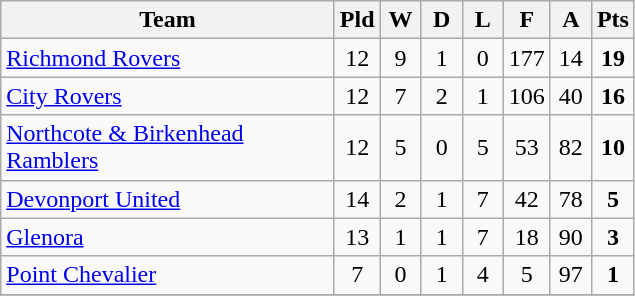<table class="wikitable" style="text-align:center;">
<tr>
<th width=215>Team</th>
<th width=20 abbr="Played">Pld</th>
<th width=20 abbr="Won">W</th>
<th width=20 abbr="Drawn">D</th>
<th width=20 abbr="Lost">L</th>
<th width=20 abbr="For">F</th>
<th width=20 abbr="Against">A</th>
<th width=20 abbr="Points">Pts</th>
</tr>
<tr>
<td style="text-align:left;"><a href='#'>Richmond Rovers</a></td>
<td>12</td>
<td>9</td>
<td>1</td>
<td>0</td>
<td>177</td>
<td>14</td>
<td><strong>19</strong></td>
</tr>
<tr>
<td style="text-align:left;"><a href='#'>City Rovers</a></td>
<td>12</td>
<td>7</td>
<td>2</td>
<td>1</td>
<td>106</td>
<td>40</td>
<td><strong>16</strong></td>
</tr>
<tr>
<td style="text-align:left;"><a href='#'>Northcote & Birkenhead Ramblers</a></td>
<td>12</td>
<td>5</td>
<td>0</td>
<td>5</td>
<td>53</td>
<td>82</td>
<td><strong>10</strong></td>
</tr>
<tr>
<td style="text-align:left;"><a href='#'>Devonport United</a></td>
<td>14</td>
<td>2</td>
<td>1</td>
<td>7</td>
<td>42</td>
<td>78</td>
<td><strong>5</strong></td>
</tr>
<tr>
<td style="text-align:left;"><a href='#'>Glenora</a></td>
<td>13</td>
<td>1</td>
<td>1</td>
<td>7</td>
<td>18</td>
<td>90</td>
<td><strong>3</strong></td>
</tr>
<tr>
<td style="text-align:left;"><a href='#'>Point Chevalier</a></td>
<td>7</td>
<td>0</td>
<td>1</td>
<td>4</td>
<td>5</td>
<td>97</td>
<td><strong>1</strong></td>
</tr>
<tr>
</tr>
</table>
